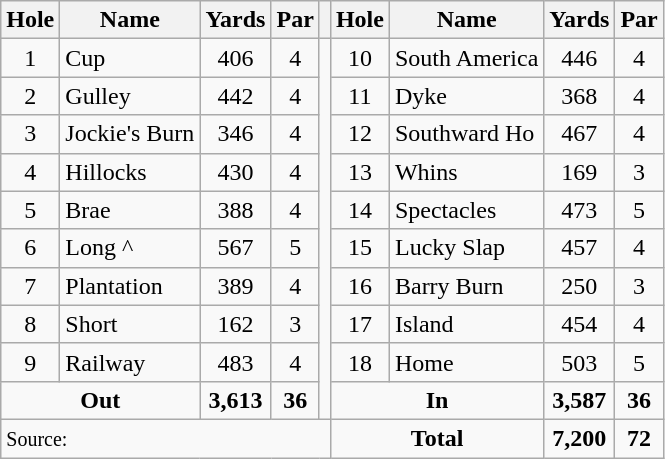<table class=wikitable style="text-align:center">
<tr>
<th>Hole</th>
<th>Name</th>
<th>Yards</th>
<th>Par</th>
<th></th>
<th>Hole</th>
<th>Name</th>
<th>Yards</th>
<th>Par</th>
</tr>
<tr>
<td>1</td>
<td align=left>Cup</td>
<td>406</td>
<td>4</td>
<td rowspan=10></td>
<td>10</td>
<td align=left>South America</td>
<td>446</td>
<td>4</td>
</tr>
<tr>
<td>2</td>
<td align=left>Gulley</td>
<td>442</td>
<td>4</td>
<td>11</td>
<td align=left>Dyke</td>
<td>368</td>
<td>4</td>
</tr>
<tr>
<td>3</td>
<td align=left>Jockie's Burn</td>
<td>346</td>
<td>4</td>
<td>12</td>
<td align=left>Southward Ho</td>
<td>467</td>
<td>4</td>
</tr>
<tr>
<td>4</td>
<td align=left>Hillocks</td>
<td>430</td>
<td>4</td>
<td>13</td>
<td align=left>Whins</td>
<td>169</td>
<td>3</td>
</tr>
<tr>
<td>5</td>
<td align=left>Brae</td>
<td>388</td>
<td>4</td>
<td>14</td>
<td align=left>Spectacles</td>
<td>473</td>
<td>5</td>
</tr>
<tr>
<td>6</td>
<td align=left>Long ^</td>
<td>567</td>
<td>5</td>
<td>15</td>
<td align=left>Lucky Slap</td>
<td>457</td>
<td>4</td>
</tr>
<tr>
<td>7</td>
<td align=left>Plantation</td>
<td>389</td>
<td>4</td>
<td>16</td>
<td align=left>Barry Burn</td>
<td>250</td>
<td>3</td>
</tr>
<tr>
<td>8</td>
<td align=left>Short</td>
<td>162</td>
<td>3</td>
<td>17</td>
<td align=left>Island</td>
<td>454</td>
<td>4</td>
</tr>
<tr>
<td>9</td>
<td align=left>Railway</td>
<td>483</td>
<td>4</td>
<td>18</td>
<td align=left>Home</td>
<td>503</td>
<td>5</td>
</tr>
<tr>
<td colspan=2 align=center><strong>Out</strong></td>
<td align=center><strong>3,613</strong></td>
<td align=center><strong>36</strong></td>
<td colspan=2 align=center><strong>In</strong></td>
<td align=center><strong>3,587</strong></td>
<td align=center><strong>36</strong></td>
</tr>
<tr>
<td align=left colspan=5><small>Source:</small></td>
<td colspan=2 align=center><strong>Total</strong></td>
<td align=center><strong>7,200</strong></td>
<td align=center><strong>72</strong></td>
</tr>
</table>
